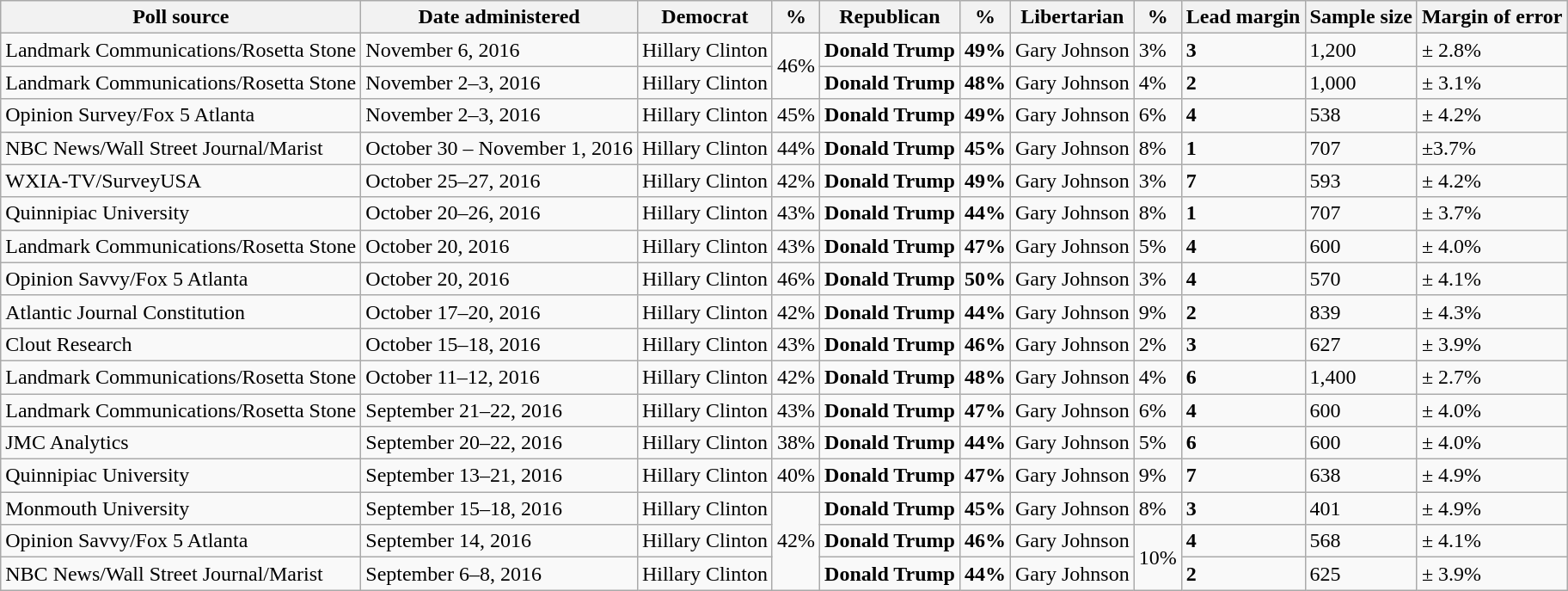<table class="wikitable">
<tr valign=bottom>
<th>Poll source</th>
<th>Date administered</th>
<th>Democrat</th>
<th>%</th>
<th>Republican</th>
<th>%</th>
<th>Libertarian</th>
<th>%</th>
<th>Lead margin</th>
<th>Sample size</th>
<th>Margin of error</th>
</tr>
<tr>
<td>Landmark Communications/Rosetta Stone</td>
<td>November 6, 2016</td>
<td>Hillary Clinton</td>
<td rowspan="2">46%</td>
<td><strong>Donald Trump</strong></td>
<td><strong>49%</strong></td>
<td>Gary Johnson</td>
<td>3%</td>
<td><strong>3</strong></td>
<td>1,200</td>
<td>± 2.8%</td>
</tr>
<tr>
<td>Landmark Communications/Rosetta Stone</td>
<td>November 2–3, 2016</td>
<td>Hillary Clinton</td>
<td><strong>Donald Trump</strong></td>
<td><strong>48%</strong></td>
<td>Gary Johnson</td>
<td>4%</td>
<td><strong>2</strong></td>
<td>1,000</td>
<td>± 3.1%</td>
</tr>
<tr>
<td>Opinion Survey/Fox 5 Atlanta</td>
<td>November 2–3, 2016</td>
<td>Hillary Clinton</td>
<td>45%</td>
<td><strong>Donald Trump</strong></td>
<td><strong>49%</strong></td>
<td>Gary Johnson</td>
<td>6%</td>
<td><strong>4</strong></td>
<td>538</td>
<td>± 4.2%</td>
</tr>
<tr>
<td>NBC News/Wall Street Journal/Marist</td>
<td>October 30 – November 1, 2016</td>
<td>Hillary Clinton</td>
<td>44%</td>
<td><strong>Donald Trump</strong></td>
<td><strong>45%</strong></td>
<td>Gary Johnson</td>
<td>8%</td>
<td><strong>1</strong></td>
<td>707</td>
<td>±3.7%</td>
</tr>
<tr>
<td>WXIA-TV/SurveyUSA</td>
<td>October 25–27, 2016</td>
<td>Hillary Clinton</td>
<td>42%</td>
<td><strong>Donald Trump</strong></td>
<td><strong>49%</strong></td>
<td>Gary Johnson</td>
<td>3%</td>
<td><strong>7</strong></td>
<td>593</td>
<td>± 4.2%</td>
</tr>
<tr>
<td>Quinnipiac University</td>
<td>October 20–26, 2016</td>
<td>Hillary Clinton</td>
<td>43%</td>
<td><strong>Donald Trump</strong></td>
<td><strong>44%</strong></td>
<td>Gary Johnson</td>
<td>8%</td>
<td><strong>1</strong></td>
<td>707</td>
<td>± 3.7%</td>
</tr>
<tr>
<td>Landmark Communications/Rosetta Stone</td>
<td>October 20, 2016</td>
<td>Hillary Clinton</td>
<td>43%</td>
<td><strong>Donald Trump</strong></td>
<td><strong>47%</strong></td>
<td>Gary Johnson</td>
<td>5%</td>
<td><strong>4</strong></td>
<td>600</td>
<td>± 4.0%</td>
</tr>
<tr>
<td>Opinion Savvy/Fox 5 Atlanta</td>
<td>October 20, 2016</td>
<td>Hillary Clinton</td>
<td>46%</td>
<td><strong>Donald Trump</strong></td>
<td><strong>50%</strong></td>
<td>Gary Johnson</td>
<td>3%</td>
<td><strong>4</strong></td>
<td>570</td>
<td>± 4.1%</td>
</tr>
<tr>
<td>Atlantic Journal Constitution</td>
<td>October 17–20, 2016</td>
<td>Hillary Clinton</td>
<td>42%</td>
<td><strong>Donald Trump</strong></td>
<td><strong>44%</strong></td>
<td>Gary Johnson</td>
<td>9%</td>
<td><strong>2</strong></td>
<td>839</td>
<td>± 4.3%</td>
</tr>
<tr>
<td>Clout Research</td>
<td>October 15–18, 2016</td>
<td>Hillary Clinton</td>
<td>43%</td>
<td><strong>Donald Trump</strong></td>
<td><strong>46%</strong></td>
<td>Gary Johnson</td>
<td>2%</td>
<td><strong>3</strong></td>
<td>627</td>
<td>± 3.9%</td>
</tr>
<tr>
<td>Landmark Communications/Rosetta Stone</td>
<td>October 11–12, 2016</td>
<td>Hillary Clinton</td>
<td>42%</td>
<td><strong>Donald Trump</strong></td>
<td><strong>48%</strong></td>
<td>Gary Johnson</td>
<td>4%</td>
<td><strong>6</strong></td>
<td>1,400</td>
<td>± 2.7%</td>
</tr>
<tr>
<td>Landmark Communications/Rosetta Stone</td>
<td>September 21–22, 2016</td>
<td>Hillary Clinton</td>
<td>43%</td>
<td><strong>Donald Trump</strong></td>
<td><strong>47%</strong></td>
<td>Gary Johnson</td>
<td>6%</td>
<td><strong>4</strong></td>
<td>600</td>
<td>± 4.0%</td>
</tr>
<tr>
<td>JMC Analytics</td>
<td>September 20–22, 2016</td>
<td>Hillary Clinton</td>
<td>38%</td>
<td><strong>Donald Trump</strong></td>
<td><strong>44%</strong></td>
<td>Gary Johnson</td>
<td>5%</td>
<td><strong>6</strong></td>
<td>600</td>
<td>± 4.0%</td>
</tr>
<tr>
<td>Quinnipiac University</td>
<td>September 13–21, 2016</td>
<td>Hillary Clinton</td>
<td>40%</td>
<td><strong>Donald Trump</strong></td>
<td><strong>47%</strong></td>
<td>Gary Johnson</td>
<td>9%</td>
<td><strong>7</strong></td>
<td>638</td>
<td>± 4.9%</td>
</tr>
<tr>
<td>Monmouth University</td>
<td>September 15–18, 2016</td>
<td>Hillary Clinton</td>
<td rowspan="3">42%</td>
<td><strong>Donald Trump</strong></td>
<td><strong>45%</strong></td>
<td>Gary Johnson</td>
<td>8%</td>
<td><strong>3</strong></td>
<td>401</td>
<td>± 4.9%</td>
</tr>
<tr>
<td>Opinion Savvy/Fox 5 Atlanta</td>
<td>September 14, 2016</td>
<td>Hillary Clinton</td>
<td><strong>Donald Trump</strong></td>
<td><strong>46%</strong></td>
<td>Gary Johnson</td>
<td rowspan="2">10%</td>
<td><strong>4</strong></td>
<td>568</td>
<td>± 4.1%</td>
</tr>
<tr>
<td>NBC News/Wall Street Journal/Marist</td>
<td>September 6–8, 2016</td>
<td>Hillary Clinton</td>
<td><strong>Donald Trump</strong></td>
<td><strong>44%</strong></td>
<td>Gary Johnson</td>
<td><strong>2</strong></td>
<td>625</td>
<td>± 3.9%</td>
</tr>
</table>
